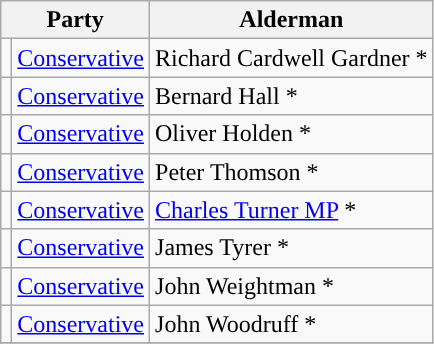<table class="wikitable">
<tr>
<th colspan="2">Party</th>
<th>Alderman</th>
</tr>
<tr>
<td style="background-color:"></td>
<td><a href='#'>Conservative</a></td>
<td>Richard Cardwell Gardner *</td>
</tr>
<tr>
<td style="background-color:"></td>
<td><a href='#'>Conservative</a></td>
<td>Bernard Hall *</td>
</tr>
<tr>
<td style="background-color:"></td>
<td><a href='#'>Conservative</a></td>
<td>Oliver Holden *</td>
</tr>
<tr>
<td style="background-color:"></td>
<td><a href='#'>Conservative</a></td>
<td>Peter Thomson *</td>
</tr>
<tr>
<td style="background-color:"></td>
<td><a href='#'>Conservative</a></td>
<td><a href='#'>Charles Turner MP</a> *</td>
</tr>
<tr>
<td style="background-color:"></td>
<td><a href='#'>Conservative</a></td>
<td>James Tyrer *</td>
</tr>
<tr>
<td style="background-color:"></td>
<td><a href='#'>Conservative</a></td>
<td>John Weightman *</td>
</tr>
<tr>
<td style="background-color:"></td>
<td><a href='#'>Conservative</a></td>
<td>John Woodruff *</td>
</tr>
<tr>
</tr>
</table>
